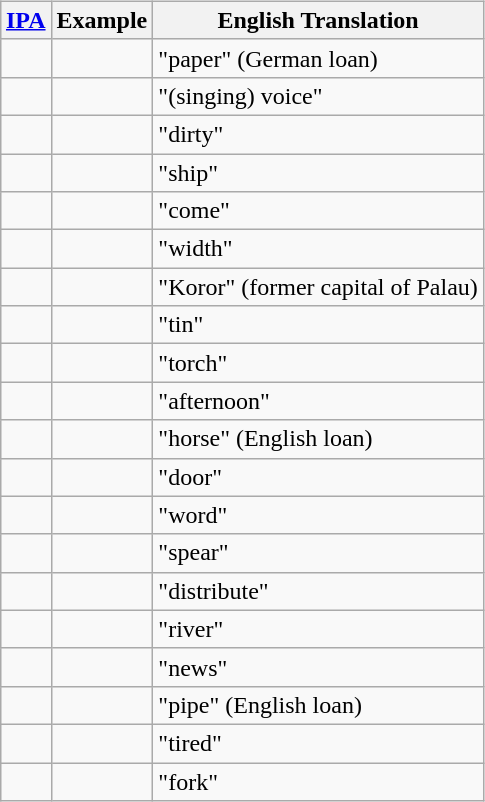<table style="align:center; width:60%; margin: 1em auto 1em auto">
<tr style="vertical-align: top;">
<td><br><table class="wikitable">
<tr>
<th><a href='#'>IPA</a></th>
<th>Example</th>
<th>English Translation</th>
</tr>
<tr style="text-align: left;">
<td></td>
<td></td>
<td>"paper" (German loan)</td>
</tr>
<tr style="text-align: left;">
<td></td>
<td></td>
<td>"(singing) voice"</td>
</tr>
<tr style="text-align: left;">
<td></td>
<td></td>
<td>"dirty"</td>
</tr>
<tr style="text-align: left;">
<td></td>
<td></td>
<td>"ship"</td>
</tr>
<tr style="text-align: left;">
<td></td>
<td></td>
<td>"come"</td>
</tr>
<tr style="text-align: left;">
<td></td>
<td></td>
<td>"width"</td>
</tr>
<tr style="text-align: left;">
<td></td>
<td></td>
<td>"Koror" (former capital of Palau)</td>
</tr>
<tr style="text-align: left;">
<td></td>
<td></td>
<td>"tin"</td>
</tr>
<tr style="text-align: left;">
<td></td>
<td></td>
<td>"torch"</td>
</tr>
<tr style="text-align: left;">
<td></td>
<td></td>
<td>"afternoon"</td>
</tr>
<tr style="text-align: left;">
<td></td>
<td></td>
<td>"horse" (English loan)</td>
</tr>
<tr style="text-align: left;">
<td></td>
<td></td>
<td>"door"</td>
</tr>
<tr style="text-align: left;">
<td></td>
<td></td>
<td>"word"</td>
</tr>
<tr style="text-align: left;">
<td></td>
<td></td>
<td>"spear"</td>
</tr>
<tr style="text-align: left;">
<td></td>
<td></td>
<td>"distribute"</td>
</tr>
<tr style="text-align: left;">
<td></td>
<td></td>
<td>"river"</td>
</tr>
<tr style="text-align: left;">
<td></td>
<td></td>
<td>"news"</td>
</tr>
<tr style="text-align: left;">
<td></td>
<td></td>
<td>"pipe" (English loan)</td>
</tr>
<tr style="text-align: left;">
<td></td>
<td></td>
<td>"tired"</td>
</tr>
<tr style="text-align: left;">
<td></td>
<td></td>
<td>"fork"</td>
</tr>
</table>
</td>
</tr>
</table>
